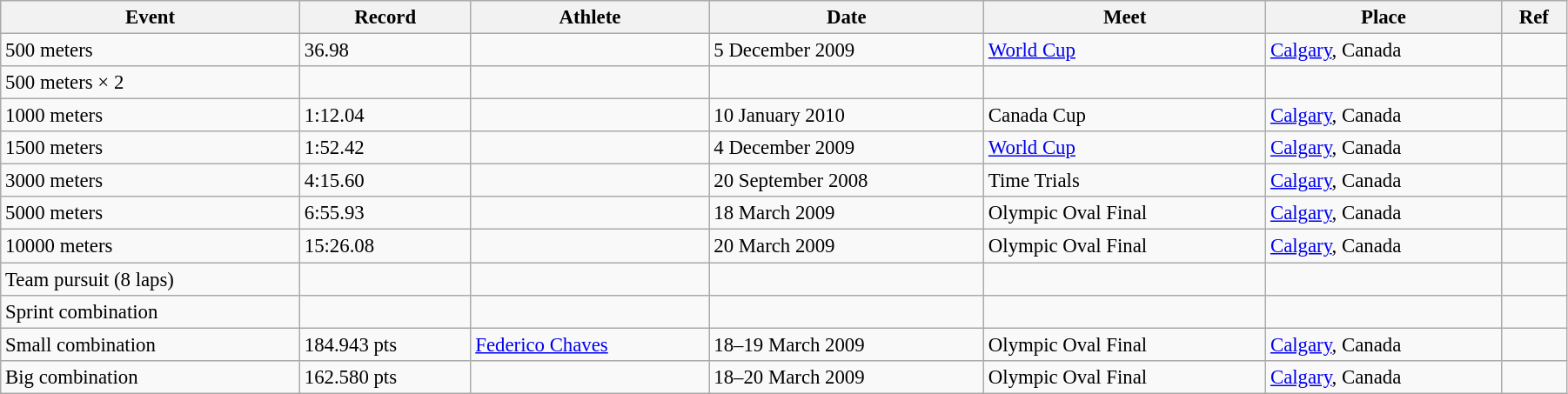<table class="wikitable" style="font-size:95%; width: 95%;">
<tr>
<th>Event</th>
<th>Record</th>
<th>Athlete</th>
<th>Date</th>
<th>Meet</th>
<th>Place</th>
<th>Ref</th>
</tr>
<tr>
<td>500 meters</td>
<td>36.98</td>
<td></td>
<td>5 December 2009</td>
<td><a href='#'>World Cup</a></td>
<td><a href='#'>Calgary</a>, Canada</td>
<td></td>
</tr>
<tr>
<td>500 meters × 2</td>
<td></td>
<td></td>
<td></td>
<td></td>
<td></td>
<td></td>
</tr>
<tr>
<td>1000 meters</td>
<td>1:12.04</td>
<td></td>
<td>10 January 2010</td>
<td>Canada Cup</td>
<td><a href='#'>Calgary</a>, Canada</td>
<td></td>
</tr>
<tr>
<td>1500 meters</td>
<td>1:52.42</td>
<td></td>
<td>4 December 2009</td>
<td><a href='#'>World Cup</a></td>
<td><a href='#'>Calgary</a>, Canada</td>
<td></td>
</tr>
<tr>
<td>3000 meters</td>
<td>4:15.60</td>
<td></td>
<td>20 September 2008</td>
<td>Time Trials</td>
<td><a href='#'>Calgary</a>, Canada</td>
<td></td>
</tr>
<tr>
<td>5000 meters</td>
<td>6:55.93</td>
<td></td>
<td>18 March 2009</td>
<td>Olympic Oval Final</td>
<td><a href='#'>Calgary</a>, Canada</td>
<td></td>
</tr>
<tr>
<td>10000 meters</td>
<td>15:26.08</td>
<td></td>
<td>20 March 2009</td>
<td>Olympic Oval Final</td>
<td><a href='#'>Calgary</a>, Canada</td>
<td></td>
</tr>
<tr>
<td>Team pursuit (8 laps)</td>
<td></td>
<td></td>
<td></td>
<td></td>
<td></td>
<td></td>
</tr>
<tr>
<td>Sprint combination</td>
<td></td>
<td></td>
<td></td>
<td></td>
<td></td>
<td></td>
</tr>
<tr>
<td>Small combination</td>
<td>184.943 pts</td>
<td><a href='#'>Federico Chaves</a></td>
<td>18–19 March 2009</td>
<td>Olympic Oval Final</td>
<td><a href='#'>Calgary</a>, Canada</td>
<td></td>
</tr>
<tr>
<td>Big combination</td>
<td>162.580 pts</td>
<td></td>
<td>18–20 March 2009</td>
<td>Olympic Oval Final</td>
<td><a href='#'>Calgary</a>, Canada</td>
<td></td>
</tr>
</table>
